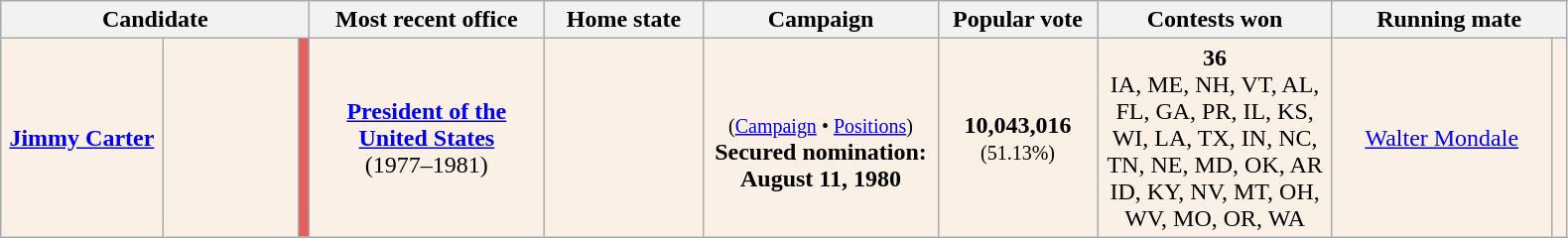<table class="wikitable sortable" style="text-align:center;">
<tr>
<th style="width:200px;" colspan="3">Candidate</th>
<th style="width:150px;">Most recent office</th>
<th style="width:100px;">Home state</th>
<th style="width:150px;">Campaign</th>
<th style="width:100px;">Popular vote</th>
<th style="width:150px;">Contests won</th>
<th style="width:150px;" colspan="2">Running mate</th>
</tr>
<tr style="background:linen;">
<th style="background:linen;" scope="row" data-sort-=""><a href='#'>Jimmy Carter</a></th>
<td style="min-width:80px;"></td>
<td style="background:#E35e5e;"></td>
<td><strong><a href='#'>President of the United States</a></strong><br>(1977–1981)</td>
<td></td>
<td data-sort-value="0"><br><small>(<a href='#'>Campaign</a> • <a href='#'>Positions</a>)</small><br><strong>Secured nomination:</strong> <strong>August 11, 1980</strong></td>
<td data-sort-value="14,015,993"><strong>10,043,016</strong><br><small>(51.13%)</small></td>
<td data-sort-value="42"><strong>36</strong><br>IA, ME, NH, VT, AL, FL, GA, PR, IL, KS, WI, LA, TX, IN, NC, TN, NE, MD, OK, AR ID, KY, NV, MT, OH, WV, MO, OR, WA</td>
<td><a href='#'>Walter Mondale</a></td>
<td></td>
</tr>
</table>
